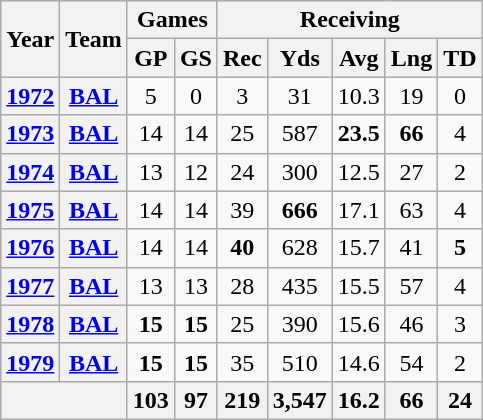<table class="wikitable" style="text-align:center">
<tr>
<th rowspan="2">Year</th>
<th rowspan="2">Team</th>
<th colspan="2">Games</th>
<th colspan="5">Receiving</th>
</tr>
<tr>
<th>GP</th>
<th>GS</th>
<th>Rec</th>
<th>Yds</th>
<th>Avg</th>
<th>Lng</th>
<th>TD</th>
</tr>
<tr>
<th><a href='#'>1972</a></th>
<th><a href='#'>BAL</a></th>
<td>5</td>
<td>0</td>
<td>3</td>
<td>31</td>
<td>10.3</td>
<td>19</td>
<td>0</td>
</tr>
<tr>
<th><a href='#'>1973</a></th>
<th><a href='#'>BAL</a></th>
<td>14</td>
<td>14</td>
<td>25</td>
<td>587</td>
<td><strong>23.5</strong></td>
<td><strong>66</strong></td>
<td>4</td>
</tr>
<tr>
<th><a href='#'>1974</a></th>
<th><a href='#'>BAL</a></th>
<td>13</td>
<td>12</td>
<td>24</td>
<td>300</td>
<td>12.5</td>
<td>27</td>
<td>2</td>
</tr>
<tr>
<th><a href='#'>1975</a></th>
<th><a href='#'>BAL</a></th>
<td>14</td>
<td>14</td>
<td>39</td>
<td><strong>666</strong></td>
<td>17.1</td>
<td>63</td>
<td>4</td>
</tr>
<tr>
<th><a href='#'>1976</a></th>
<th><a href='#'>BAL</a></th>
<td>14</td>
<td>14</td>
<td><strong>40</strong></td>
<td>628</td>
<td>15.7</td>
<td>41</td>
<td><strong>5</strong></td>
</tr>
<tr>
<th><a href='#'>1977</a></th>
<th><a href='#'>BAL</a></th>
<td>13</td>
<td>13</td>
<td>28</td>
<td>435</td>
<td>15.5</td>
<td>57</td>
<td>4</td>
</tr>
<tr>
<th><a href='#'>1978</a></th>
<th><a href='#'>BAL</a></th>
<td><strong>15</strong></td>
<td><strong>15</strong></td>
<td>25</td>
<td>390</td>
<td>15.6</td>
<td>46</td>
<td>3</td>
</tr>
<tr>
<th><a href='#'>1979</a></th>
<th><a href='#'>BAL</a></th>
<td><strong>15</strong></td>
<td><strong>15</strong></td>
<td>35</td>
<td>510</td>
<td>14.6</td>
<td>54</td>
<td>2</td>
</tr>
<tr>
<th colspan="2"></th>
<th>103</th>
<th>97</th>
<th>219</th>
<th>3,547</th>
<th>16.2</th>
<th>66</th>
<th>24</th>
</tr>
</table>
